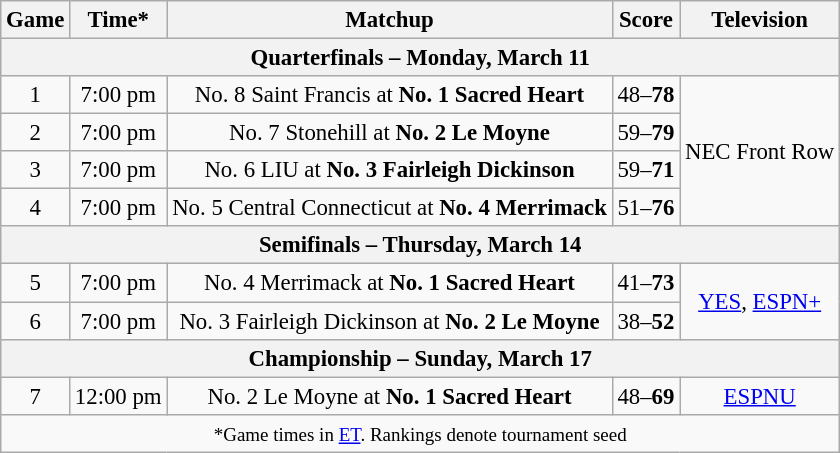<table class="wikitable" style="font-size: 95%;text-align:center">
<tr>
<th>Game</th>
<th>Time*</th>
<th>Matchup</th>
<th>Score</th>
<th>Television</th>
</tr>
<tr>
<th colspan="5">Quarterfinals – Monday, March 11</th>
</tr>
<tr>
<td>1</td>
<td style="white-space: nowrap;">7:00 pm</td>
<td>No. 8 Saint Francis at <strong>No. 1 Sacred Heart</strong></td>
<td>48–<strong>78</strong></td>
<td rowspan="4">NEC Front Row</td>
</tr>
<tr>
<td>2</td>
<td>7:00 pm</td>
<td>No. 7 Stonehill at <strong>No. 2 Le Moyne</strong></td>
<td>59–<strong>79</strong></td>
</tr>
<tr>
<td>3</td>
<td>7:00 pm</td>
<td>No. 6 LIU at <strong>No. 3 Fairleigh Dickinson</strong></td>
<td>59–<strong>71</strong></td>
</tr>
<tr>
<td>4</td>
<td>7:00 pm</td>
<td>No. 5 Central Connecticut at <strong>No. 4 Merrimack</strong></td>
<td>51–<strong>76</strong></td>
</tr>
<tr>
<th colspan="5">Semifinals – Thursday, March 14</th>
</tr>
<tr>
<td>5</td>
<td>7:00 pm</td>
<td>No. 4 Merrimack at <strong>No. 1 Sacred Heart</strong></td>
<td>41–<strong>73</strong></td>
<td rowspan="2"><a href='#'>YES</a>, <a href='#'>ESPN+</a></td>
</tr>
<tr>
<td>6</td>
<td>7:00 pm</td>
<td>No. 3 Fairleigh Dickinson at <strong>No. 2 Le Moyne</strong></td>
<td>38–<strong>52</strong></td>
</tr>
<tr>
<th colspan="5">Championship – Sunday, March 17</th>
</tr>
<tr>
<td>7</td>
<td>12:00 pm</td>
<td>No. 2 Le Moyne at <strong>No. 1 Sacred Heart</strong></td>
<td>48–<strong>69</strong></td>
<td><a href='#'>ESPNU</a></td>
</tr>
<tr>
<td colspan="6"><small>*Game times in <a href='#'>ET</a>. Rankings denote tournament seed</small></td>
</tr>
</table>
